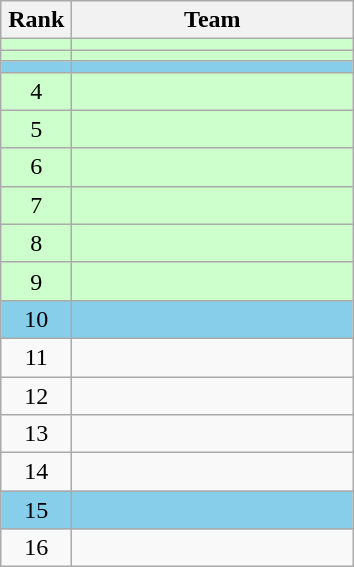<table class="wikitable" style="text-align: center;">
<tr>
<th width=40>Rank</th>
<th width=180>Team</th>
</tr>
<tr bgcolor=#ccffcc>
<td></td>
<td align=left></td>
</tr>
<tr bgcolor=#ccffcc>
<td></td>
<td align=left></td>
</tr>
<tr bgcolor=skyblue>
<td></td>
<td align=left></td>
</tr>
<tr bgcolor=#ccffcc>
<td>4</td>
<td align=left></td>
</tr>
<tr bgcolor=#ccffcc>
<td>5</td>
<td align=left></td>
</tr>
<tr bgcolor=#ccffcc>
<td>6</td>
<td align=left></td>
</tr>
<tr bgcolor=#ccffcc>
<td>7</td>
<td align=left></td>
</tr>
<tr bgcolor=#ccffcc>
<td>8</td>
<td align=left></td>
</tr>
<tr bgcolor=#ccffcc>
<td>9</td>
<td align=left></td>
</tr>
<tr bgcolor=skyblue>
<td>10</td>
<td align=left></td>
</tr>
<tr>
<td>11</td>
<td align=left></td>
</tr>
<tr>
<td>12</td>
<td align=left></td>
</tr>
<tr>
<td>13</td>
<td align=left></td>
</tr>
<tr>
<td>14</td>
<td align=left></td>
</tr>
<tr bgcolor=skyblue>
<td>15</td>
<td align=left></td>
</tr>
<tr>
<td>16</td>
<td align=left></td>
</tr>
</table>
